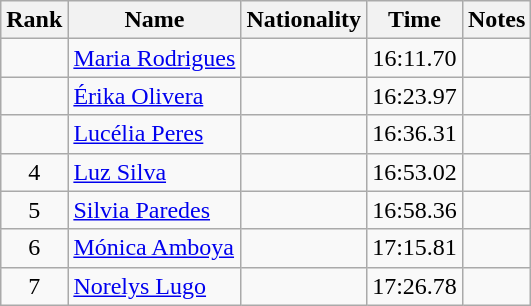<table class="wikitable sortable" style="text-align:center">
<tr>
<th>Rank</th>
<th>Name</th>
<th>Nationality</th>
<th>Time</th>
<th>Notes</th>
</tr>
<tr>
<td></td>
<td align=left><a href='#'>Maria Rodrigues</a></td>
<td align=left></td>
<td>16:11.70</td>
<td></td>
</tr>
<tr>
<td></td>
<td align=left><a href='#'>Érika Olivera</a></td>
<td align=left></td>
<td>16:23.97</td>
<td></td>
</tr>
<tr>
<td></td>
<td align=left><a href='#'>Lucélia Peres</a></td>
<td align=left></td>
<td>16:36.31</td>
<td></td>
</tr>
<tr>
<td>4</td>
<td align=left><a href='#'>Luz Silva</a></td>
<td align=left></td>
<td>16:53.02</td>
<td></td>
</tr>
<tr>
<td>5</td>
<td align=left><a href='#'>Silvia Paredes</a></td>
<td align=left></td>
<td>16:58.36</td>
<td></td>
</tr>
<tr>
<td>6</td>
<td align=left><a href='#'>Mónica Amboya</a></td>
<td align=left></td>
<td>17:15.81</td>
<td></td>
</tr>
<tr>
<td>7</td>
<td align=left><a href='#'>Norelys Lugo</a></td>
<td align=left></td>
<td>17:26.78</td>
<td></td>
</tr>
</table>
